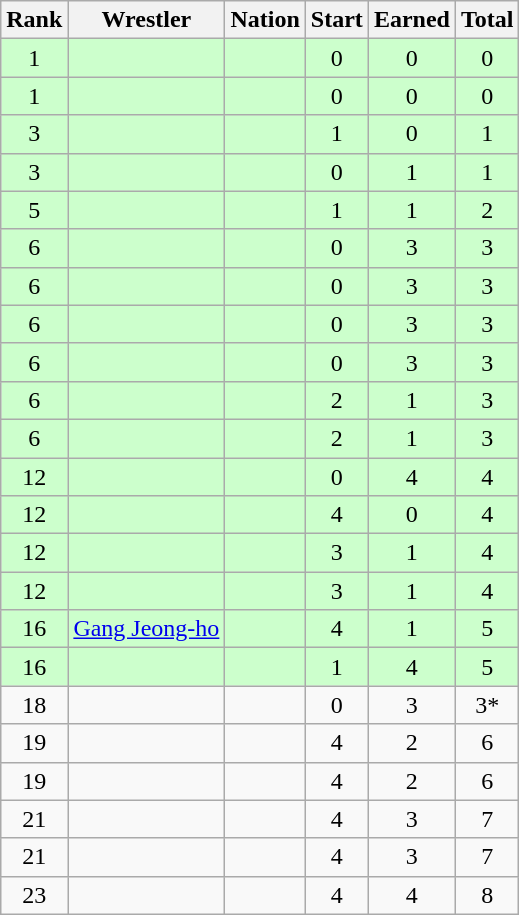<table class="wikitable sortable" style="text-align:center;">
<tr>
<th>Rank</th>
<th>Wrestler</th>
<th>Nation</th>
<th>Start</th>
<th>Earned</th>
<th>Total</th>
</tr>
<tr style="background:#cfc;">
<td>1</td>
<td align=left></td>
<td align=left></td>
<td>0</td>
<td>0</td>
<td>0</td>
</tr>
<tr style="background:#cfc;">
<td>1</td>
<td align=left></td>
<td align=left></td>
<td>0</td>
<td>0</td>
<td>0</td>
</tr>
<tr style="background:#cfc;">
<td>3</td>
<td align=left></td>
<td align=left></td>
<td>1</td>
<td>0</td>
<td>1</td>
</tr>
<tr style="background:#cfc;">
<td>3</td>
<td align=left></td>
<td align=left></td>
<td>0</td>
<td>1</td>
<td>1</td>
</tr>
<tr style="background:#cfc;">
<td>5</td>
<td align=left></td>
<td align=left></td>
<td>1</td>
<td>1</td>
<td>2</td>
</tr>
<tr style="background:#cfc;">
<td>6</td>
<td align=left></td>
<td align=left></td>
<td>0</td>
<td>3</td>
<td>3</td>
</tr>
<tr style="background:#cfc;">
<td>6</td>
<td align=left></td>
<td align=left></td>
<td>0</td>
<td>3</td>
<td>3</td>
</tr>
<tr style="background:#cfc;">
<td>6</td>
<td align=left></td>
<td align=left></td>
<td>0</td>
<td>3</td>
<td>3</td>
</tr>
<tr style="background:#cfc;">
<td>6</td>
<td align=left></td>
<td align=left></td>
<td>0</td>
<td>3</td>
<td>3</td>
</tr>
<tr style="background:#cfc;">
<td>6</td>
<td align=left></td>
<td align=left></td>
<td>2</td>
<td>1</td>
<td>3</td>
</tr>
<tr style="background:#cfc;">
<td>6</td>
<td align=left></td>
<td align=left></td>
<td>2</td>
<td>1</td>
<td>3</td>
</tr>
<tr style="background:#cfc;">
<td>12</td>
<td align=left></td>
<td align=left></td>
<td>0</td>
<td>4</td>
<td>4</td>
</tr>
<tr style="background:#cfc;">
<td>12</td>
<td align=left></td>
<td align=left></td>
<td>4</td>
<td>0</td>
<td>4</td>
</tr>
<tr style="background:#cfc;">
<td>12</td>
<td align=left></td>
<td align=left></td>
<td>3</td>
<td>1</td>
<td>4</td>
</tr>
<tr style="background:#cfc;">
<td>12</td>
<td align=left></td>
<td align=left></td>
<td>3</td>
<td>1</td>
<td>4</td>
</tr>
<tr style="background:#cfc;">
<td>16</td>
<td align=left><a href='#'>Gang Jeong-ho</a></td>
<td align=left></td>
<td>4</td>
<td>1</td>
<td>5</td>
</tr>
<tr style="background:#cfc;">
<td>16</td>
<td align=left></td>
<td align=left></td>
<td>1</td>
<td>4</td>
<td>5</td>
</tr>
<tr>
<td>18</td>
<td align=left></td>
<td align=left></td>
<td>0</td>
<td>3</td>
<td>3*</td>
</tr>
<tr>
<td>19</td>
<td align=left></td>
<td align=left></td>
<td>4</td>
<td>2</td>
<td>6</td>
</tr>
<tr>
<td>19</td>
<td align=left></td>
<td align=left></td>
<td>4</td>
<td>2</td>
<td>6</td>
</tr>
<tr>
<td>21</td>
<td align=left></td>
<td align=left></td>
<td>4</td>
<td>3</td>
<td>7</td>
</tr>
<tr>
<td>21</td>
<td align=left></td>
<td align=left></td>
<td>4</td>
<td>3</td>
<td>7</td>
</tr>
<tr>
<td>23</td>
<td align=left></td>
<td align=left></td>
<td>4</td>
<td>4</td>
<td>8</td>
</tr>
</table>
